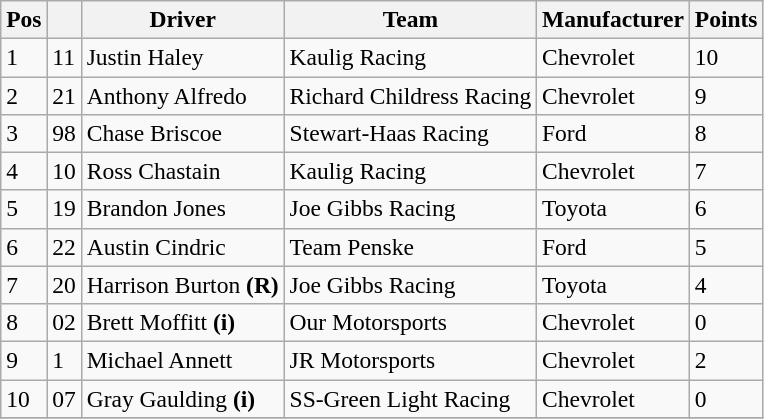<table class="wikitable" style="font-size:98%">
<tr>
<th>Pos</th>
<th></th>
<th>Driver</th>
<th>Team</th>
<th>Manufacturer</th>
<th>Points</th>
</tr>
<tr>
<td>1</td>
<td>11</td>
<td>Justin Haley</td>
<td>Kaulig Racing</td>
<td>Chevrolet</td>
<td>10</td>
</tr>
<tr>
<td>2</td>
<td>21</td>
<td>Anthony Alfredo</td>
<td>Richard Childress Racing</td>
<td>Chevrolet</td>
<td>9</td>
</tr>
<tr>
<td>3</td>
<td>98</td>
<td>Chase Briscoe</td>
<td>Stewart-Haas Racing</td>
<td>Ford</td>
<td>8</td>
</tr>
<tr>
<td>4</td>
<td>10</td>
<td>Ross Chastain</td>
<td>Kaulig Racing</td>
<td>Chevrolet</td>
<td>7</td>
</tr>
<tr>
<td>5</td>
<td>19</td>
<td>Brandon Jones</td>
<td>Joe Gibbs Racing</td>
<td>Toyota</td>
<td>6</td>
</tr>
<tr>
<td>6</td>
<td>22</td>
<td>Austin Cindric</td>
<td>Team Penske</td>
<td>Ford</td>
<td>5</td>
</tr>
<tr>
<td>7</td>
<td>20</td>
<td>Harrison Burton <strong>(R)</strong></td>
<td>Joe Gibbs Racing</td>
<td>Toyota</td>
<td>4</td>
</tr>
<tr>
<td>8</td>
<td>02</td>
<td>Brett Moffitt <strong>(i)</strong></td>
<td>Our Motorsports</td>
<td>Chevrolet</td>
<td>0</td>
</tr>
<tr>
<td>9</td>
<td>1</td>
<td>Michael Annett</td>
<td>JR Motorsports</td>
<td>Chevrolet</td>
<td>2</td>
</tr>
<tr>
<td>10</td>
<td>07</td>
<td>Gray Gaulding <strong>(i)</strong></td>
<td>SS-Green Light Racing</td>
<td>Chevrolet</td>
<td>0</td>
</tr>
<tr>
</tr>
</table>
